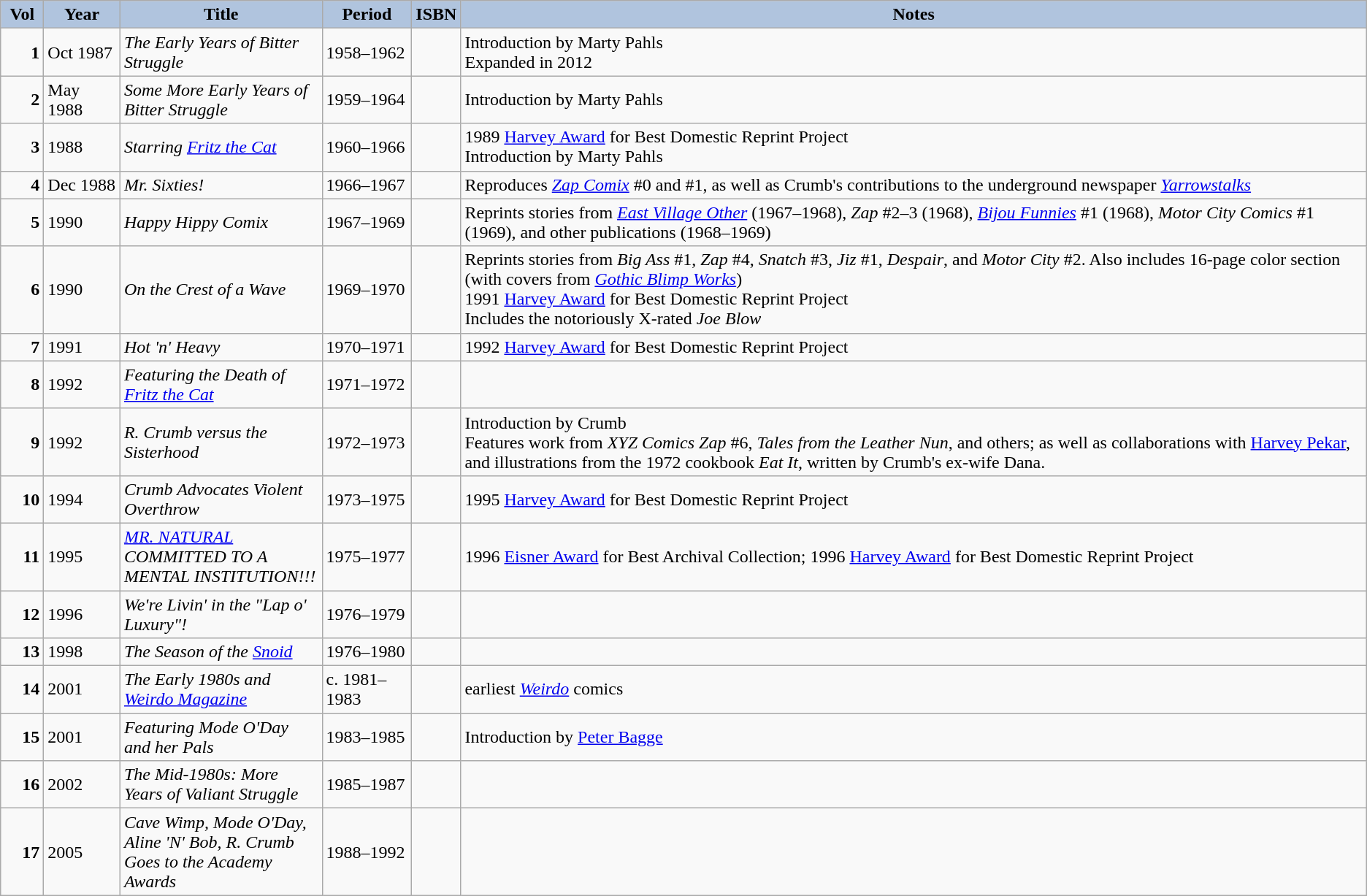<table class="wikitable">
<tr>
<th style="background:#B0C4DE;">Vol</th>
<th style="background:#B0C4DE;">Year</th>
<th style="background:#B0C4DE;">Title</th>
<th style="background:#B0C4DE;">Period</th>
<th style="background:#B0C4DE;">ISBN</th>
<th style="background:#B0C4DE;">Notes</th>
</tr>
<tr>
<td scope="row" style="text-align: right;font-weight: bold;width: 2em;">1</td>
<td>Oct 1987</td>
<td><em>The Early Years of Bitter Struggle</em></td>
<td>1958–1962</td>
<td></td>
<td>Introduction by Marty Pahls<br>Expanded in 2012</td>
</tr>
<tr>
<td scope="row" style="text-align: right;font-weight: bold;width: 2em;">2</td>
<td>May 1988</td>
<td><em>Some More Early Years of Bitter Struggle</em></td>
<td>1959–1964</td>
<td></td>
<td>Introduction by Marty Pahls</td>
</tr>
<tr>
<td scope="row" style="text-align: right;font-weight: bold;width: 2em;">3</td>
<td>1988</td>
<td><em>Starring <a href='#'>Fritz the Cat</a></em></td>
<td>1960–1966 </td>
<td></td>
<td>1989 <a href='#'>Harvey Award</a> for Best Domestic Reprint Project<br>Introduction by Marty Pahls</td>
</tr>
<tr style=white-space:nowrap>
<td scope="row" style="text-align: right;font-weight: bold;width: 2em;">4</td>
<td>Dec 1988</td>
<td><em>Mr. Sixties!</em></td>
<td>1966–1967</td>
<td></td>
<td>Reproduces <em><a href='#'>Zap Comix</a></em> #0 and #1, as well as Crumb's contributions to the underground newspaper <em><a href='#'>Yarrowstalks</a></em></td>
</tr>
<tr>
<td scope="row" style="text-align: right;font-weight: bold;width: 2em;">5</td>
<td>1990</td>
<td><em>Happy Hippy Comix</em></td>
<td>1967–1969</td>
<td></td>
<td>Reprints stories from <em><a href='#'>East Village Other</a></em> (1967–1968), <em>Zap</em> #2–3 (1968), <em><a href='#'>Bijou Funnies</a></em> #1 (1968), <em>Motor City Comics</em> #1 (1969), and other publications (1968–1969)</td>
</tr>
<tr>
<td scope="row" style="text-align: right;font-weight: bold;width: 2em;">6</td>
<td>1990</td>
<td><em>On the Crest of a Wave</em></td>
<td>1969–1970</td>
<td></td>
<td>Reprints stories from <em>Big Ass</em> #1, <em>Zap</em> #4, <em>Snatch</em> #3, <em>Jiz</em> #1, <em>Despair</em>, and <em>Motor City</em> #2. Also includes 16-page color section (with covers from <em><a href='#'>Gothic Blimp Works</a></em>)<br>1991 <a href='#'>Harvey Award</a> for Best Domestic Reprint Project<br>Includes the notoriously X-rated <em>Joe Blow</em></td>
</tr>
<tr>
<td scope="row" style="text-align: right;font-weight: bold;width: 2em;">7</td>
<td>1991</td>
<td><em>Hot 'n' Heavy</em></td>
<td>1970–1971</td>
<td></td>
<td>1992 <a href='#'>Harvey Award</a> for Best Domestic Reprint Project</td>
</tr>
<tr>
<td scope="row" style="text-align: right;font-weight: bold;width: 2em;">8</td>
<td>1992</td>
<td><em>Featuring the Death of <a href='#'>Fritz the Cat</a></em></td>
<td>1971–1972</td>
<td></td>
<td></td>
</tr>
<tr>
<td scope="row" style="text-align: right;font-weight: bold;width: 2em;">9</td>
<td>1992</td>
<td><em>R. Crumb versus the Sisterhood</em></td>
<td>1972–1973</td>
<td></td>
<td>Introduction by Crumb<br>Features work from <em>XYZ Comics</em> <em>Zap</em> #6, <em>Tales from the Leather Nun</em>, and others; as well as collaborations with <a href='#'>Harvey Pekar</a>, and illustrations from the 1972 cookbook <em>Eat It</em>, written by Crumb's ex-wife Dana.</td>
</tr>
<tr>
<td scope="row" style="text-align: right;font-weight: bold;width: 2em;">10</td>
<td>1994</td>
<td><em>Crumb Advocates Violent Overthrow</em></td>
<td>1973–1975</td>
<td></td>
<td>1995 <a href='#'>Harvey Award</a> for Best Domestic Reprint Project</td>
</tr>
<tr>
<td scope="row" style="text-align: right;font-weight: bold;width: 2em;">11</td>
<td>1995</td>
<td><em><a href='#'>MR. NATURAL</a> COMMITTED TO A MENTAL INSTITUTION!!!</em></td>
<td>1975–1977</td>
<td></td>
<td>1996 <a href='#'>Eisner Award</a> for Best Archival Collection; 1996 <a href='#'>Harvey Award</a> for Best Domestic Reprint Project</td>
</tr>
<tr>
<td scope="row" style="text-align: right;font-weight: bold;width: 2em;">12</td>
<td>1996</td>
<td><em>We're Livin' in the "Lap o' Luxury"!</em></td>
<td>1976–1979</td>
<td></td>
<td></td>
</tr>
<tr>
<td scope="row" style="text-align: right;font-weight: bold;width: 2em;">13</td>
<td>1998</td>
<td><em>The Season of the <a href='#'>Snoid</a></em></td>
<td>1976–1980</td>
<td></td>
<td></td>
</tr>
<tr>
<td scope="row" style="text-align: right;font-weight: bold;width: 2em;">14</td>
<td>2001</td>
<td><em>The Early 1980s and <a href='#'>Weirdo Magazine</a></em></td>
<td>c. 1981–1983</td>
<td></td>
<td>earliest <em><a href='#'>Weirdo</a></em> comics</td>
</tr>
<tr>
<td scope="row" style="text-align: right;font-weight: bold;width: 2em;">15</td>
<td>2001</td>
<td><em>Featuring Mode O'Day and her Pals</em></td>
<td>1983–1985</td>
<td></td>
<td>Introduction by <a href='#'>Peter Bagge</a></td>
</tr>
<tr>
<td scope="row" style="text-align: right;font-weight: bold;width: 2em;">16</td>
<td>2002</td>
<td><em>The Mid-1980s: More Years of Valiant Struggle</em></td>
<td>1985–1987</td>
<td></td>
<td></td>
</tr>
<tr>
<td scope="row" style="text-align: right;font-weight: bold;width: 2em;">17</td>
<td>2005</td>
<td><em>Cave Wimp, Mode O'Day, Aline 'N' Bob, R. Crumb Goes to the Academy Awards</em></td>
<td>1988–1992</td>
<td></td>
<td></td>
</tr>
</table>
